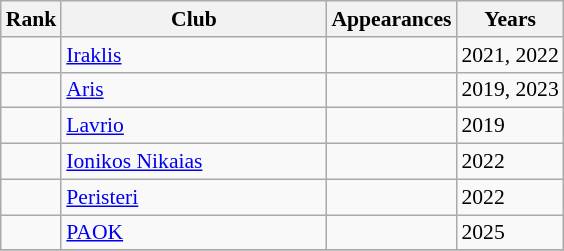<table class="wikitable" style="font-size:90%">
<tr>
<th>Rank</th>
<th width=170>Club</th>
<th>Appearances</th>
<th>Years</th>
</tr>
<tr>
<td></td>
<td><a href='#'>Iraklis</a></td>
<td></td>
<td>2021, 2022</td>
</tr>
<tr>
<td></td>
<td><a href='#'>Aris</a></td>
<td></td>
<td>2019, 2023</td>
</tr>
<tr>
<td></td>
<td><a href='#'>Lavrio</a></td>
<td></td>
<td>2019</td>
</tr>
<tr>
<td></td>
<td><a href='#'>Ionikos Nikaias</a></td>
<td></td>
<td>2022</td>
</tr>
<tr>
<td></td>
<td><a href='#'> Peristeri</a></td>
<td></td>
<td>2022</td>
</tr>
<tr>
<td></td>
<td><a href='#'>PAOK</a></td>
<td></td>
<td>2025</td>
</tr>
<tr>
</tr>
</table>
